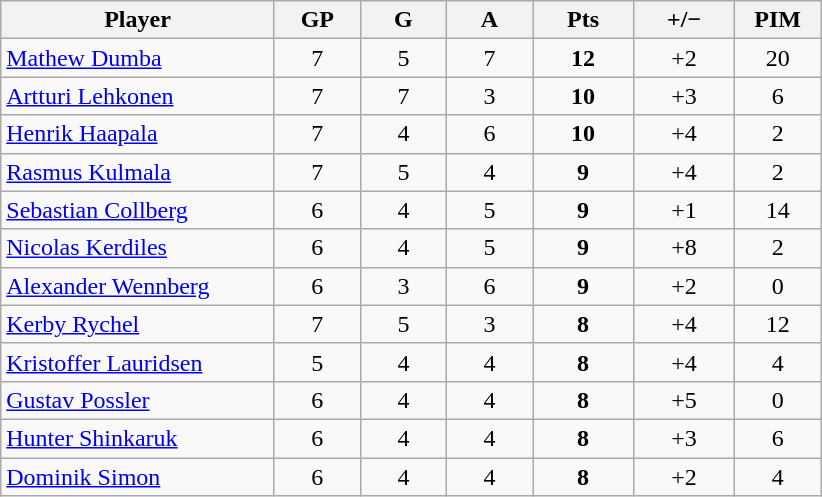<table class="wikitable sortable" style="text-align:center;">
<tr>
<th width="175px">Player</th>
<th width="50px">GP</th>
<th width="50px">G</th>
<th width="50px">A</th>
<th width="60px">Pts</th>
<th width="60px">+/−</th>
<th width="50px">PIM</th>
</tr>
<tr>
<td style="text-align:left;"> <a href='#'>Mathew Dumba</a></td>
<td>7</td>
<td>5</td>
<td>7</td>
<td><strong>12</strong></td>
<td>+2</td>
<td>20</td>
</tr>
<tr>
<td style="text-align:left;"> <a href='#'>Artturi Lehkonen</a></td>
<td>7</td>
<td>7</td>
<td>3</td>
<td><strong>10</strong></td>
<td>+3</td>
<td>6</td>
</tr>
<tr>
<td style="text-align:left;"> <a href='#'>Henrik Haapala</a></td>
<td>7</td>
<td>4</td>
<td>6</td>
<td><strong>10</strong></td>
<td>+4</td>
<td>2</td>
</tr>
<tr>
<td style="text-align:left;"> <a href='#'>Rasmus Kulmala</a></td>
<td>7</td>
<td>5</td>
<td>4</td>
<td><strong>9</strong></td>
<td>+4</td>
<td>2</td>
</tr>
<tr>
<td style="text-align:left;"> <a href='#'>Sebastian Collberg</a></td>
<td>6</td>
<td>4</td>
<td>5</td>
<td><strong>9</strong></td>
<td>+1</td>
<td>14</td>
</tr>
<tr>
<td style="text-align:left;"> <a href='#'>Nicolas Kerdiles</a></td>
<td>6</td>
<td>4</td>
<td>5</td>
<td><strong>9</strong></td>
<td>+8</td>
<td>2</td>
</tr>
<tr>
<td style="text-align:left;"> <a href='#'>Alexander Wennberg</a></td>
<td>6</td>
<td>3</td>
<td>6</td>
<td><strong>9</strong></td>
<td>+2</td>
<td>0</td>
</tr>
<tr>
<td style="text-align:left;"> <a href='#'>Kerby Rychel</a></td>
<td>7</td>
<td>5</td>
<td>3</td>
<td><strong>8</strong></td>
<td>+4</td>
<td>12</td>
</tr>
<tr>
<td style="text-align:left;"> <a href='#'>Kristoffer Lauridsen</a></td>
<td>5</td>
<td>4</td>
<td>4</td>
<td><strong>8</strong></td>
<td>+4</td>
<td>4</td>
</tr>
<tr>
<td style="text-align:left;"> <a href='#'>Gustav Possler</a></td>
<td>6</td>
<td>4</td>
<td>4</td>
<td><strong>8</strong></td>
<td>+5</td>
<td>0</td>
</tr>
<tr>
<td style="text-align:left;"> <a href='#'>Hunter Shinkaruk</a></td>
<td>6</td>
<td>4</td>
<td>4</td>
<td><strong>8</strong></td>
<td>+3</td>
<td>6</td>
</tr>
<tr>
<td style="text-align:left;"> <a href='#'>Dominik Simon</a></td>
<td>6</td>
<td>4</td>
<td>4</td>
<td><strong>8</strong></td>
<td>+2</td>
<td>4</td>
</tr>
</table>
